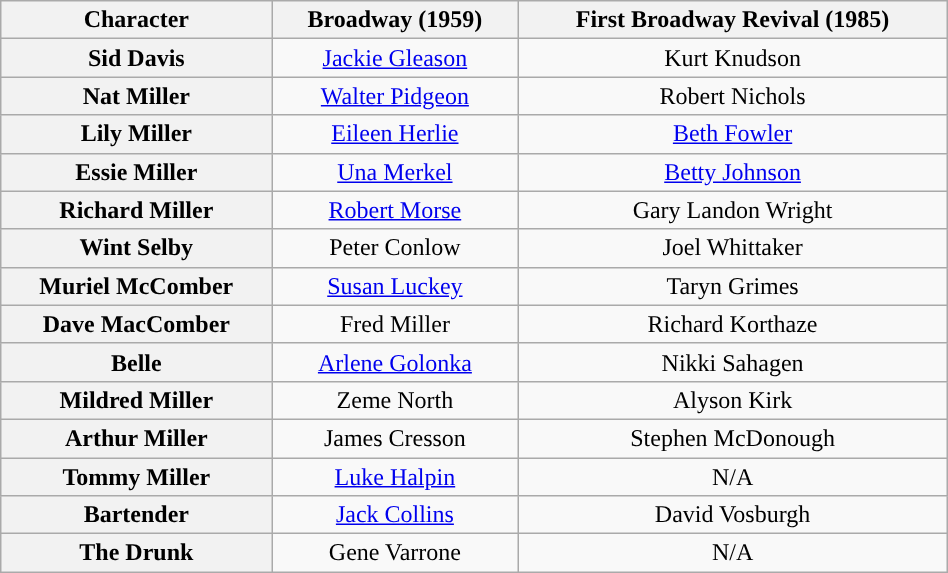<table class="wikitable" style="width:50%; text-align:center">
<tr>
<th scope="col">Character</th>
<th>Broadway (1959)</th>
<th>First Broadway Revival (1985)</th>
</tr>
<tr>
<th>Sid Davis</th>
<td colspan="1"><a href='#'>Jackie Gleason</a></td>
<td colspan="1">Kurt Knudson</td>
</tr>
<tr>
<th>Nat Miller</th>
<td colspan="1”"><a href='#'>Walter Pidgeon</a></td>
<td colspan="1”">Robert Nichols</td>
</tr>
<tr>
<th>Lily Miller</th>
<td colspan="1"><a href='#'>Eileen Herlie</a></td>
<td colspan="1"><a href='#'>Beth Fowler</a></td>
</tr>
<tr>
<th>Essie Miller</th>
<td colspan="1"><a href='#'>Una Merkel</a></td>
<td colspan="1"><a href='#'>Betty Johnson</a></td>
</tr>
<tr>
<th>Richard Miller</th>
<td colspan="1"><a href='#'>Robert Morse</a></td>
<td colspan="1">Gary Landon Wright</td>
</tr>
<tr>
<th>Wint Selby</th>
<td colspan="1">Peter Conlow</td>
<td colspan="1">Joel Whittaker</td>
</tr>
<tr>
<th>Muriel McComber</th>
<td colspan="1"><a href='#'>Susan Luckey</a></td>
<td colspan="1">Taryn Grimes</td>
</tr>
<tr>
<th>Dave MacComber</th>
<td colspan="1">Fred Miller</td>
<td colspan="1">Richard Korthaze</td>
</tr>
<tr>
<th>Belle</th>
<td colspan="1"><a href='#'>Arlene Golonka</a></td>
<td colspan="1">Nikki Sahagen</td>
</tr>
<tr>
<th>Mildred Miller</th>
<td colspan="1">Zeme North</td>
<td colspan="1">Alyson Kirk</td>
</tr>
<tr>
<th>Arthur Miller</th>
<td colspan="1">James Cresson</td>
<td colspan="1">Stephen McDonough</td>
</tr>
<tr>
<th>Tommy Miller</th>
<td colspan="1"><a href='#'>Luke Halpin</a></td>
<td colspan="1">N/A</td>
</tr>
<tr>
<th>Bartender</th>
<td colspan="1"><a href='#'>Jack Collins</a></td>
<td colspan="1">David Vosburgh</td>
</tr>
<tr>
<th>The Drunk</th>
<td colspan="1">Gene Varrone</td>
<td colspan="1">N/A</td>
</tr>
</table>
